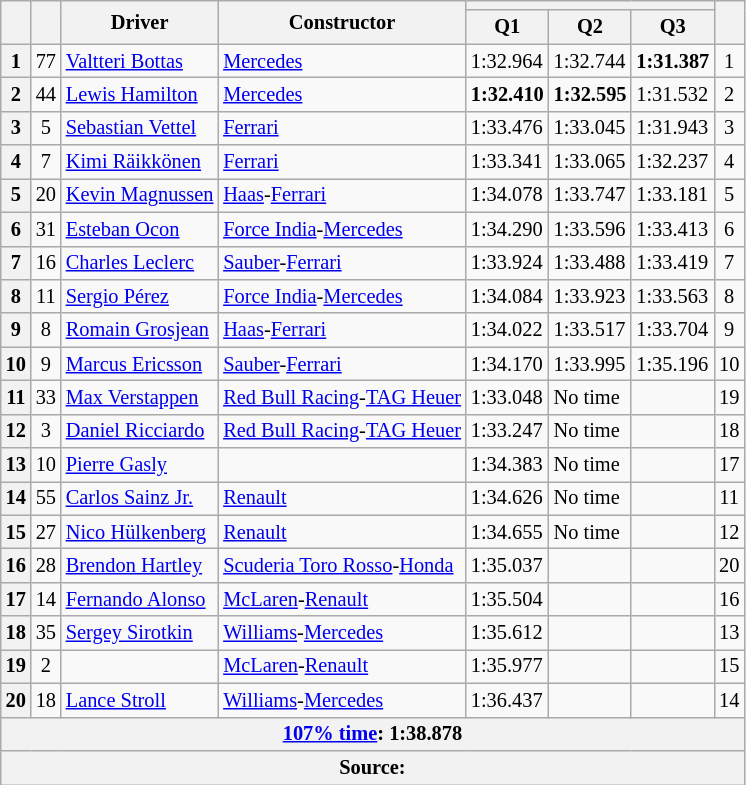<table class="wikitable sortable" style="font-size:85%">
<tr>
<th rowspan=2></th>
<th rowspan=2></th>
<th rowspan=2>Driver</th>
<th rowspan=2>Constructor</th>
<th colspan=3></th>
<th rowspan=2></th>
</tr>
<tr>
<th>Q1</th>
<th>Q2</th>
<th>Q3</th>
</tr>
<tr>
<th>1</th>
<td align="center">77</td>
<td data-sort-value="BOT"> <a href='#'>Valtteri Bottas</a></td>
<td><a href='#'>Mercedes</a></td>
<td>1:32.964</td>
<td>1:32.744</td>
<td><strong>1:31.387</strong></td>
<td align="center">1</td>
</tr>
<tr>
<th>2</th>
<td align="center">44</td>
<td data-sort-value="HAM"> <a href='#'>Lewis Hamilton</a></td>
<td><a href='#'>Mercedes</a></td>
<td><strong>1:32.410</strong></td>
<td><strong>1:32.595</strong></td>
<td>1:31.532</td>
<td align="center">2</td>
</tr>
<tr>
<th>3</th>
<td align="center">5</td>
<td data-sort-value="VET"> <a href='#'>Sebastian Vettel</a></td>
<td><a href='#'>Ferrari</a></td>
<td>1:33.476</td>
<td>1:33.045</td>
<td>1:31.943</td>
<td align="center">3</td>
</tr>
<tr>
<th>4</th>
<td align="center">7</td>
<td data-sort-value="RAI"> <a href='#'>Kimi Räikkönen</a></td>
<td><a href='#'>Ferrari</a></td>
<td>1:33.341</td>
<td>1:33.065</td>
<td>1:32.237</td>
<td align="center">4</td>
</tr>
<tr>
<th>5</th>
<td align="center">20</td>
<td data-sort-value="MAG"> <a href='#'>Kevin Magnussen</a></td>
<td><a href='#'>Haas</a>-<a href='#'>Ferrari</a></td>
<td>1:34.078</td>
<td>1:33.747</td>
<td>1:33.181</td>
<td align="center">5</td>
</tr>
<tr>
<th>6</th>
<td align="center">31</td>
<td data-sort-value="OCO"> <a href='#'>Esteban Ocon</a></td>
<td><a href='#'>Force India</a>-<a href='#'>Mercedes</a></td>
<td>1:34.290</td>
<td>1:33.596</td>
<td>1:33.413</td>
<td align="center">6</td>
</tr>
<tr>
<th>7</th>
<td align="center">16</td>
<td data-sort-value="LEC"> <a href='#'>Charles Leclerc</a></td>
<td><a href='#'>Sauber</a>-<a href='#'>Ferrari</a></td>
<td>1:33.924</td>
<td>1:33.488</td>
<td>1:33.419</td>
<td align="center">7</td>
</tr>
<tr>
<th>8</th>
<td align="center">11</td>
<td data-sort-value="PER"> <a href='#'>Sergio Pérez</a></td>
<td><a href='#'>Force India</a>-<a href='#'>Mercedes</a></td>
<td>1:34.084</td>
<td>1:33.923</td>
<td>1:33.563</td>
<td align="center">8</td>
</tr>
<tr>
<th>9</th>
<td align="center">8</td>
<td data-sort-value="GRO"> <a href='#'>Romain Grosjean</a></td>
<td><a href='#'>Haas</a>-<a href='#'>Ferrari</a></td>
<td>1:34.022</td>
<td>1:33.517</td>
<td>1:33.704</td>
<td align="center">9</td>
</tr>
<tr>
<th>10</th>
<td align="center">9</td>
<td data-sort-value="ERI"> <a href='#'>Marcus Ericsson</a></td>
<td><a href='#'>Sauber</a>-<a href='#'>Ferrari</a></td>
<td>1:34.170</td>
<td>1:33.995</td>
<td>1:35.196</td>
<td align="center">10</td>
</tr>
<tr>
<th>11</th>
<td align="center">33</td>
<td data-sort-value="VER"> <a href='#'>Max Verstappen</a></td>
<td><a href='#'>Red Bull Racing</a>-<a href='#'>TAG Heuer</a></td>
<td>1:33.048</td>
<td>No time</td>
<td></td>
<td align="center">19</td>
</tr>
<tr>
<th>12</th>
<td align="center">3</td>
<td data-sort-value="RIC"> <a href='#'>Daniel Ricciardo</a></td>
<td><a href='#'>Red Bull Racing</a>-<a href='#'>TAG Heuer</a></td>
<td>1:33.247</td>
<td>No time</td>
<td></td>
<td align="center">18</td>
</tr>
<tr>
<th>13</th>
<td align="center">10</td>
<td data-sort-value="GAS"> <a href='#'>Pierre Gasly</a></td>
<td></td>
<td>1:34.383</td>
<td>No time</td>
<td></td>
<td align="center">17</td>
</tr>
<tr>
<th>14</th>
<td align="center">55</td>
<td data-sort-value="SAI"> <a href='#'>Carlos Sainz Jr.</a></td>
<td><a href='#'>Renault</a></td>
<td>1:34.626</td>
<td>No time</td>
<td></td>
<td align="center">11</td>
</tr>
<tr>
<th>15</th>
<td align="center">27</td>
<td data-sort-value="HUL"> <a href='#'>Nico Hülkenberg</a></td>
<td><a href='#'>Renault</a></td>
<td>1:34.655</td>
<td>No time</td>
<td></td>
<td align="center">12</td>
</tr>
<tr>
<th>16</th>
<td align="center">28</td>
<td data-sort-value="HAR"> <a href='#'>Brendon Hartley</a></td>
<td><a href='#'>Scuderia Toro Rosso</a>-<a href='#'>Honda</a></td>
<td>1:35.037</td>
<td></td>
<td></td>
<td align="center">20</td>
</tr>
<tr>
<th>17</th>
<td align="center">14</td>
<td data-sort-value="ALO"> <a href='#'>Fernando Alonso</a></td>
<td><a href='#'>McLaren</a>-<a href='#'>Renault</a></td>
<td>1:35.504</td>
<td></td>
<td></td>
<td align="center">16</td>
</tr>
<tr>
<th>18</th>
<td align="center">35</td>
<td data-sort-value="SIR"> <a href='#'>Sergey Sirotkin</a></td>
<td><a href='#'>Williams</a>-<a href='#'>Mercedes</a></td>
<td>1:35.612</td>
<td></td>
<td></td>
<td align="center">13</td>
</tr>
<tr>
<th>19</th>
<td align="center">2</td>
<td data-sort-value="VAN"></td>
<td><a href='#'>McLaren</a>-<a href='#'>Renault</a></td>
<td>1:35.977</td>
<td></td>
<td></td>
<td align="center">15</td>
</tr>
<tr>
<th>20</th>
<td align="center">18</td>
<td data-sort-value="STR"> <a href='#'>Lance Stroll</a></td>
<td><a href='#'>Williams</a>-<a href='#'>Mercedes</a></td>
<td>1:36.437</td>
<td></td>
<td></td>
<td align="center">14</td>
</tr>
<tr>
<th colspan="8"><a href='#'>107% time</a>: 1:38.878</th>
</tr>
<tr>
<th colspan="8">Source:</th>
</tr>
</table>
